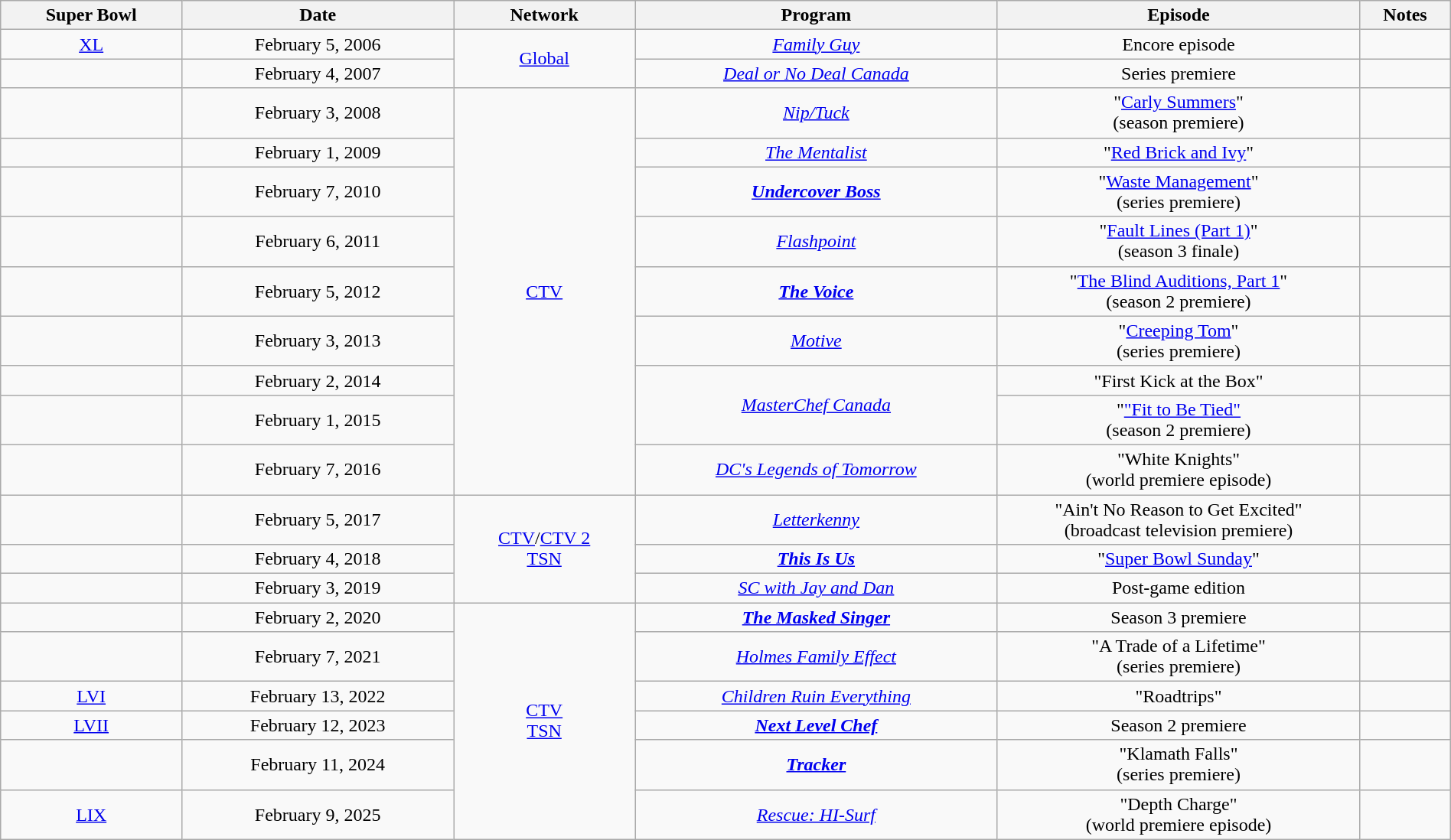<table class="wikitable sortable" style="width:100%; text-align: center;">
<tr>
<th style="width:10%;">Super Bowl</th>
<th style="width:15%;">Date</th>
<th style="width:10%;">Network</th>
<th style="width:20%;">Program</th>
<th style="width:20%;">Episode</th>
<th style="width:5%;">Notes</th>
</tr>
<tr>
<td><a href='#'>XL</a></td>
<td>February 5, 2006</td>
<td rowspan="2"><a href='#'>Global</a></td>
<td><em><a href='#'>Family Guy</a></em></td>
<td>Encore episode</td>
<td></td>
</tr>
<tr>
<td></td>
<td>February 4, 2007</td>
<td><em><a href='#'>Deal or No Deal Canada</a></em></td>
<td>Series premiere</td>
<td></td>
</tr>
<tr>
<td></td>
<td>February 3, 2008</td>
<td rowspan="9"><a href='#'>CTV</a></td>
<td><em><a href='#'>Nip/Tuck</a></em></td>
<td>"<a href='#'>Carly Summers</a>"<br>(season premiere)</td>
<td></td>
</tr>
<tr>
<td></td>
<td>February 1, 2009</td>
<td><em><a href='#'>The Mentalist</a></em></td>
<td>"<a href='#'>Red Brick and Ivy</a>"</td>
<td></td>
</tr>
<tr>
<td></td>
<td>February 7, 2010</td>
<td><em><a href='#'><strong>Undercover Boss</strong></a></em></td>
<td>"<a href='#'>Waste Management</a>"<br>(series premiere)</td>
<td></td>
</tr>
<tr>
<td></td>
<td>February 6, 2011</td>
<td><em><a href='#'>Flashpoint</a></em></td>
<td>"<a href='#'>Fault Lines (Part 1)</a>"<br>(season 3 finale)</td>
<td></td>
</tr>
<tr>
<td></td>
<td>February 5, 2012</td>
<td><em><a href='#'><strong>The Voice</strong></a></em></td>
<td>"<a href='#'>The Blind Auditions, Part 1</a>"<br>(season 2 premiere)</td>
<td></td>
</tr>
<tr>
<td></td>
<td>February 3, 2013</td>
<td><em><a href='#'>Motive</a></em></td>
<td>"<a href='#'>Creeping Tom</a>"<br>(series premiere)</td>
<td></td>
</tr>
<tr>
<td></td>
<td>February 2, 2014</td>
<td rowspan="2"><em><a href='#'>MasterChef Canada</a></em></td>
<td>"First Kick at the Box"</td>
<td></td>
</tr>
<tr>
<td></td>
<td>February 1, 2015</td>
<td>"<a href='#'>"Fit to Be Tied"</a><br>(season 2 premiere)</td>
<td></td>
</tr>
<tr>
<td></td>
<td>February 7, 2016</td>
<td><em><a href='#'>DC's Legends of Tomorrow</a></em></td>
<td>"White Knights"<br>(world premiere episode)</td>
<td></td>
</tr>
<tr>
<td></td>
<td>February 5, 2017</td>
<td rowspan="3"><a href='#'>CTV</a>/<a href='#'>CTV 2</a><br><a href='#'>TSN</a></td>
<td><em><a href='#'>Letterkenny</a></em></td>
<td>"Ain't No Reason to Get Excited"<br>(broadcast television premiere)</td>
<td></td>
</tr>
<tr>
<td></td>
<td>February 4, 2018</td>
<td><em><a href='#'><strong>This Is Us</strong></a></em></td>
<td>"<a href='#'>Super Bowl Sunday</a>"</td>
<td></td>
</tr>
<tr>
<td></td>
<td>February 3, 2019</td>
<td><em><a href='#'>SC with Jay and Dan</a></em></td>
<td>Post-game edition</td>
<td></td>
</tr>
<tr>
<td></td>
<td>February 2, 2020</td>
<td rowspan="6"><a href='#'>CTV</a><br><a href='#'>TSN</a></td>
<td><strong><em><a href='#'>The Masked Singer</a></em></strong></td>
<td>Season 3 premiere</td>
<td></td>
</tr>
<tr>
<td></td>
<td>February 7, 2021</td>
<td><em><a href='#'>Holmes Family Effect</a></em></td>
<td>"A Trade of a Lifetime"<br>(series premiere)</td>
<td></td>
</tr>
<tr>
<td><a href='#'>LVI</a></td>
<td>February 13, 2022</td>
<td><em><a href='#'>Children Ruin Everything</a></em></td>
<td>"Roadtrips"</td>
<td></td>
</tr>
<tr>
<td><a href='#'>LVII</a></td>
<td>February 12, 2023</td>
<td><strong><em><a href='#'>Next Level Chef</a></em></strong></td>
<td>Season 2 premiere</td>
<td></td>
</tr>
<tr>
<td></td>
<td>February 11, 2024</td>
<td><strong><em><a href='#'>Tracker</a></em></strong></td>
<td>"Klamath Falls"<br>(series premiere)</td>
<td></td>
</tr>
<tr>
<td><a href='#'>LIX</a></td>
<td>February 9, 2025</td>
<td><em><a href='#'>Rescue: HI-Surf</a></em></td>
<td>"Depth Charge"<br>(world premiere episode)</td>
<td></td>
</tr>
</table>
